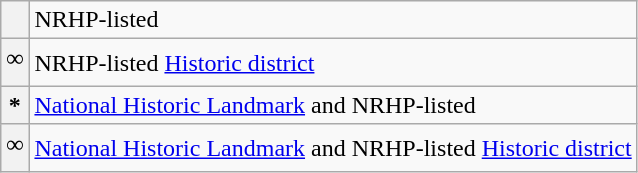<table class="wikitable">
<tr ->
<th><strong> </strong></th>
<td>NRHP-listed</td>
</tr>
<tr ->
<th><strong><sup><big>∞</big></sup></strong></th>
<td>NRHP-listed <a href='#'>Historic district</a></td>
</tr>
<tr ->
<th><strong>*</strong></th>
<td><a href='#'>National Historic Landmark</a> and NRHP-listed</td>
</tr>
<tr ->
<th><strong><sup><big>∞</big></sup></strong></th>
<td><a href='#'>National Historic Landmark</a> and NRHP-listed <a href='#'>Historic district</a></td>
</tr>
</table>
